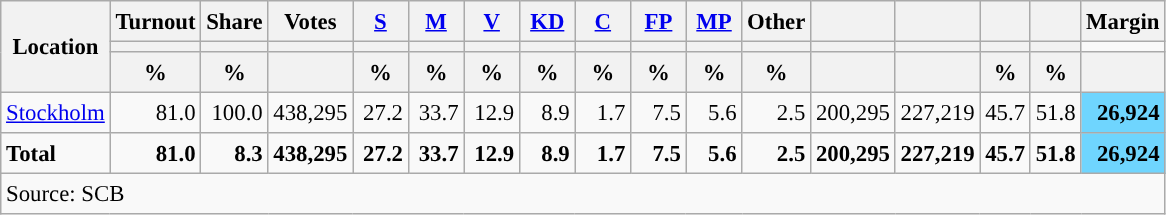<table class="wikitable sortable" style="text-align:right; font-size:95%; line-height:20px;">
<tr>
<th rowspan="3">Location</th>
<th>Turnout</th>
<th>Share</th>
<th>Votes</th>
<th width="30px" class="unsortable"><a href='#'>S</a></th>
<th width="30px" class="unsortable"><a href='#'>M</a></th>
<th width="30px" class="unsortable"><a href='#'>V</a></th>
<th width="30px" class="unsortable"><a href='#'>KD</a></th>
<th width="30px" class="unsortable"><a href='#'>C</a></th>
<th width="30px" class="unsortable"><a href='#'>FP</a></th>
<th width="30px" class="unsortable"><a href='#'>MP</a></th>
<th width="30px" class="unsortable">Other</th>
<th></th>
<th></th>
<th></th>
<th></th>
<th>Margin</th>
</tr>
<tr>
<th></th>
<th></th>
<th></th>
<th style="background:"></th>
<th style="background:"></th>
<th style="background:"></th>
<th style="background:"></th>
<th style="background:"></th>
<th style="background:"></th>
<th style="background:"></th>
<th style="background:"></th>
<th style="background:"></th>
<th style="background:"></th>
<th style="background:"></th>
<th style="background:"></th>
</tr>
<tr>
<th data-sort-type="number">%</th>
<th data-sort-type="number">%</th>
<th></th>
<th data-sort-type="number">%</th>
<th data-sort-type="number">%</th>
<th data-sort-type="number">%</th>
<th data-sort-type="number">%</th>
<th data-sort-type="number">%</th>
<th data-sort-type="number">%</th>
<th data-sort-type="number">%</th>
<th data-sort-type="number">%</th>
<th data-sort-type="number"></th>
<th data-sort-type="number"></th>
<th data-sort-type="number">%</th>
<th data-sort-type="number">%</th>
<th data-sort-type="number"></th>
</tr>
<tr>
<td align=left><a href='#'>Stockholm</a></td>
<td>81.0</td>
<td>100.0</td>
<td>438,295</td>
<td>27.2</td>
<td>33.7</td>
<td>12.9</td>
<td>8.9</td>
<td>1.7</td>
<td>7.5</td>
<td>5.6</td>
<td>2.5</td>
<td>200,295</td>
<td>227,219</td>
<td>45.7</td>
<td>51.8</td>
<td bgcolor=#6fd5fe><strong>26,924</strong></td>
</tr>
<tr>
<td align=left><strong>Total</strong></td>
<td><strong>81.0</strong></td>
<td><strong>8.3</strong></td>
<td><strong>438,295</strong></td>
<td><strong>27.2</strong></td>
<td><strong>33.7</strong></td>
<td><strong>12.9</strong></td>
<td><strong>8.9</strong></td>
<td><strong>1.7</strong></td>
<td><strong>7.5</strong></td>
<td><strong>5.6</strong></td>
<td><strong>2.5</strong></td>
<td><strong>200,295</strong></td>
<td><strong>227,219</strong></td>
<td><strong>45.7</strong></td>
<td><strong>51.8</strong></td>
<td bgcolor=#6fd5fe><strong>26,924</strong></td>
</tr>
<tr>
<td align=left colspan=17>Source: SCB </td>
</tr>
</table>
